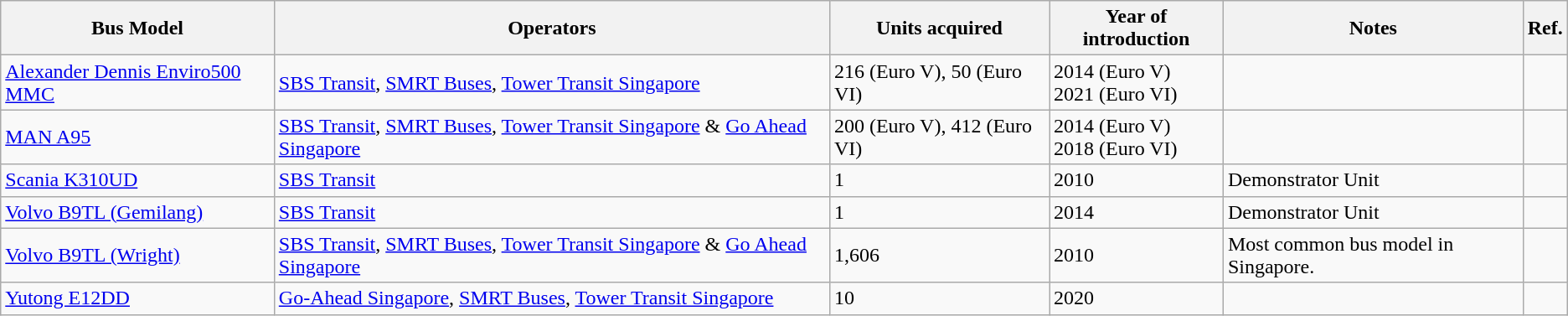<table class="wikitable">
<tr>
<th>Bus Model</th>
<th>Operators</th>
<th>Units acquired</th>
<th>Year of introduction</th>
<th>Notes</th>
<th><abbr>Ref.</abbr></th>
</tr>
<tr>
<td><a href='#'>Alexander Dennis Enviro500 MMC</a></td>
<td><a href='#'>SBS Transit</a>, <a href='#'>SMRT Buses</a>, <a href='#'>Tower Transit Singapore</a></td>
<td>216 (Euro V), 50 (Euro VI)</td>
<td>2014 (Euro V)<br>2021 (Euro VI)</td>
<td></td>
<td></td>
</tr>
<tr>
<td><a href='#'>MAN A95</a></td>
<td><a href='#'>SBS Transit</a>, <a href='#'>SMRT Buses</a>, <a href='#'>Tower Transit Singapore</a> & <a href='#'>Go Ahead Singapore</a></td>
<td>200 (Euro V), 412 (Euro VI)</td>
<td>2014 (Euro V)<br>2018 (Euro VI)</td>
<td></td>
<td></td>
</tr>
<tr>
<td><a href='#'>Scania K310UD</a></td>
<td><a href='#'>SBS Transit</a></td>
<td>1</td>
<td>2010</td>
<td>Demonstrator Unit</td>
<td></td>
</tr>
<tr>
<td><a href='#'>Volvo B9TL (Gemilang)</a></td>
<td><a href='#'>SBS Transit</a></td>
<td>1</td>
<td>2014</td>
<td>Demonstrator Unit</td>
<td></td>
</tr>
<tr>
<td><a href='#'>Volvo B9TL (Wright)</a></td>
<td><a href='#'>SBS Transit</a>, <a href='#'>SMRT Buses</a>, <a href='#'>Tower Transit Singapore</a> & <a href='#'>Go Ahead Singapore</a></td>
<td>1,606</td>
<td>2010</td>
<td>Most common bus model in Singapore.</td>
<td></td>
</tr>
<tr>
<td><a href='#'>Yutong E12DD</a></td>
<td><a href='#'>Go-Ahead Singapore</a>, <a href='#'>SMRT Buses</a>, <a href='#'>Tower Transit Singapore</a></td>
<td>10</td>
<td>2020</td>
<td></td>
<td></td>
</tr>
</table>
